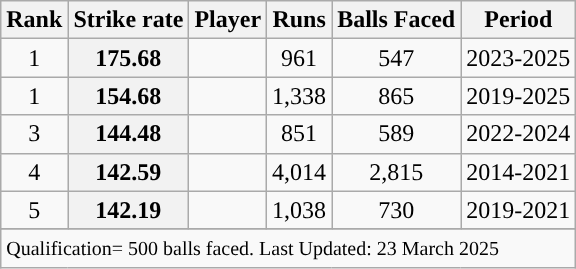<table class="wikitable">
<tr>
<th style="text-align:center;">Rank</th>
<th style="text-align:center;">Strike rate</th>
<th style="text-align:center;">Player</th>
<th style="text-align:center;">Runs</th>
<th style="text-align:center;">Balls Faced</th>
<th style="text-align:center;">Period</th>
</tr>
<tr>
<td align=center>1</td>
<th scope=row style=text-align:center;>175.68</th>
<td></td>
<td align=center>961</td>
<td align=center>547</td>
<td>2023-2025</td>
</tr>
<tr>
<td align=center>1</td>
<th scope=row style=text-align:center;>154.68</th>
<td></td>
<td align=center>1,338</td>
<td align=center>865</td>
<td>2019-2025</td>
</tr>
<tr>
<td align=center>3</td>
<th scope=row style=text-align:center;>144.48</th>
<td></td>
<td align=center>851</td>
<td align=center>589</td>
<td>2022-2024</td>
</tr>
<tr>
<td align=center>4</td>
<th scope=row style=text-align:center;>142.59</th>
<td></td>
<td align=center>4,014</td>
<td align=center>2,815</td>
<td>2014-2021</td>
</tr>
<tr>
<td align=center>5</td>
<th scope=row style=text-align:center;>142.19</th>
<td></td>
<td align=center>1,038</td>
<td align=center>730</td>
<td>2019-2021</td>
</tr>
<tr>
</tr>
<tr class=sortbottom>
<td colspan=6><small>Qualification= 500 balls faced. Last Updated: 23 March 2025</small></td>
</tr>
</table>
